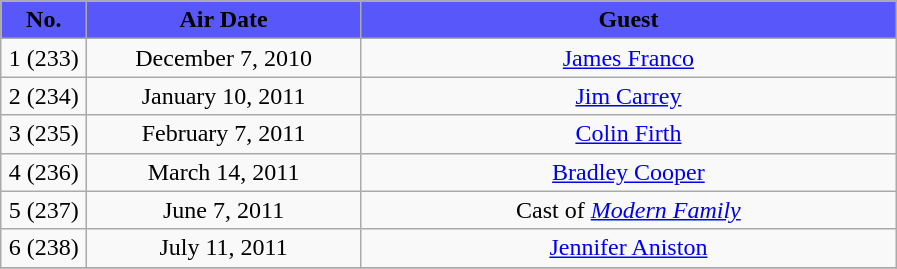<table class="wikitable" style="text-align:center;">
<tr>
<th width="50" style="background:#5858FA">No.</th>
<th width="175" style="background:#5858FA">Air Date</th>
<th width="350" style="background:#5858FA">Guest</th>
</tr>
<tr>
<td>1 (233)</td>
<td>December 7, 2010</td>
<td><a href='#'>James Franco</a></td>
</tr>
<tr>
<td>2 (234)</td>
<td>January 10, 2011</td>
<td><a href='#'>Jim Carrey</a></td>
</tr>
<tr>
<td>3 (235)</td>
<td>February 7, 2011</td>
<td><a href='#'>Colin Firth</a></td>
</tr>
<tr>
<td>4 (236)</td>
<td>March 14, 2011</td>
<td><a href='#'>Bradley Cooper</a></td>
</tr>
<tr>
<td>5 (237)</td>
<td>June 7, 2011</td>
<td>Cast of <em><a href='#'>Modern Family</a></em></td>
</tr>
<tr>
<td>6 (238)</td>
<td>July 11, 2011</td>
<td><a href='#'>Jennifer Aniston</a></td>
</tr>
<tr>
</tr>
</table>
